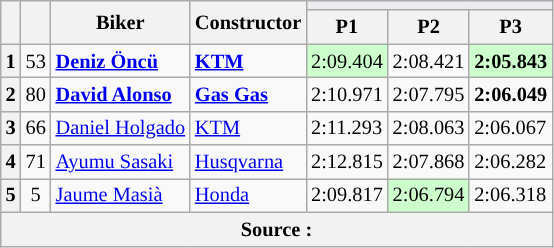<table class="wikitable sortable" style="font-size: 85%;">
<tr>
<th rowspan="2"></th>
<th rowspan="2"></th>
<th rowspan="2">Biker</th>
<th rowspan="2">Constructor</th>
<th colspan="3" style="background:#eaecf0; text-align:center;"></th>
</tr>
<tr>
<th scope="col">P1</th>
<th scope="col">P2</th>
<th scope="col">P3</th>
</tr>
<tr>
<th scope="row">1</th>
<td align="center">53</td>
<td><strong> <a href='#'>Deniz Öncü</a></strong></td>
<td><strong><a href='#'>KTM</a></strong></td>
<td style="background:#ccffcc;">2:09.404</td>
<td>2:08.421</td>
<td style="background:#ccffcc;"><strong>2:05.843</strong></td>
</tr>
<tr>
<th scope="row">2</th>
<td align="center">80</td>
<td><strong> <a href='#'>David Alonso</a></strong></td>
<td><strong><a href='#'>Gas Gas</a></strong></td>
<td>2:10.971</td>
<td>2:07.795</td>
<td><strong>2:06.049<em></td>
</tr>
<tr>
<th scope="row">3</th>
<td align="center">66</td>
<td></strong> <a href='#'>Daniel Holgado</a><strong></td>
<td></strong><a href='#'>KTM</a><strong></td>
<td>2:11.293</td>
<td>2:08.063</td>
<td></strong>2:06.067<strong></td>
</tr>
<tr>
<th scope="row">4</th>
<td align="center">71</td>
<td> </strong><a href='#'>Ayumu Sasaki</a><strong></td>
<td></strong><a href='#'>Husqvarna</a><strong></td>
<td>2:12.815</td>
<td>2:07.868</td>
<td></strong>2:06.282<strong></td>
</tr>
<tr>
<th scope="row">5</th>
<td align="center">5</td>
<td></strong><strong> </strong><a href='#'>Jaume Masià</a><strong></td>
<td></strong><a href='#'>Honda</a><strong></td>
<td>2:09.817</td>
<td style="background:#ccffcc;"></strong>2:06.794<strong></td>
<td>2:06.318</td>
</tr>
<tr>
<th colspan="7">Source : </th>
</tr>
</table>
